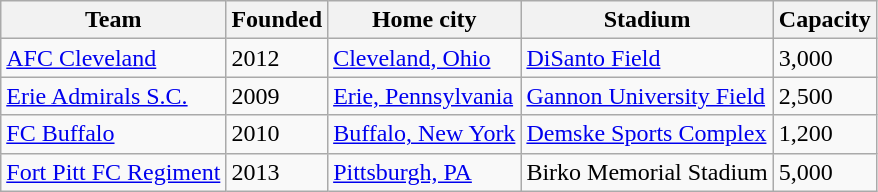<table class="wikitable sortable collapsible collapsed">
<tr>
<th>Team</th>
<th>Founded</th>
<th>Home city</th>
<th>Stadium</th>
<th>Capacity</th>
</tr>
<tr>
<td><a href='#'>AFC Cleveland</a></td>
<td>2012</td>
<td><a href='#'>Cleveland, Ohio</a></td>
<td><a href='#'>DiSanto Field</a></td>
<td>3,000</td>
</tr>
<tr>
<td><a href='#'>Erie Admirals S.C.</a></td>
<td>2009</td>
<td><a href='#'>Erie, Pennsylvania</a></td>
<td><a href='#'>Gannon University Field</a></td>
<td>2,500</td>
</tr>
<tr>
<td><a href='#'>FC Buffalo</a></td>
<td>2010</td>
<td><a href='#'>Buffalo, New York</a></td>
<td><a href='#'>Demske Sports Complex</a></td>
<td>1,200</td>
</tr>
<tr>
<td><a href='#'>Fort Pitt FC Regiment</a></td>
<td>2013</td>
<td><a href='#'>Pittsburgh, PA</a></td>
<td>Birko Memorial Stadium</td>
<td>5,000</td>
</tr>
</table>
